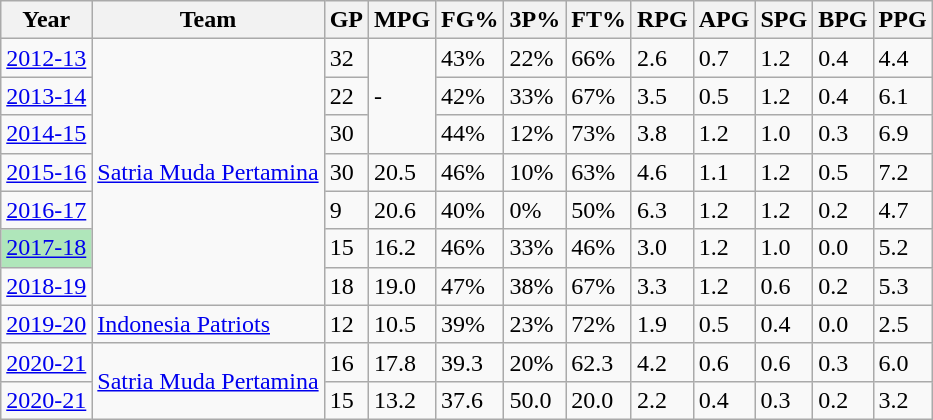<table class="wikitable sortable">
<tr>
<th>Year</th>
<th>Team</th>
<th>GP</th>
<th>MPG</th>
<th>FG%</th>
<th>3P%</th>
<th>FT%</th>
<th>RPG</th>
<th>APG</th>
<th>SPG</th>
<th>BPG</th>
<th>PPG</th>
</tr>
<tr>
<td><a href='#'>2012-13</a></td>
<td rowspan="7"><a href='#'>Satria Muda Pertamina</a></td>
<td>32</td>
<td rowspan="3">-</td>
<td>43%</td>
<td>22%</td>
<td>66%</td>
<td>2.6</td>
<td>0.7</td>
<td>1.2</td>
<td>0.4</td>
<td>4.4</td>
</tr>
<tr>
<td><a href='#'>2013-14</a></td>
<td>22</td>
<td>42%</td>
<td>33%</td>
<td>67%</td>
<td>3.5</td>
<td>0.5</td>
<td>1.2</td>
<td>0.4</td>
<td>6.1</td>
</tr>
<tr>
<td><a href='#'>2014-15</a></td>
<td>30</td>
<td>44%</td>
<td>12%</td>
<td>73%</td>
<td>3.8</td>
<td>1.2</td>
<td>1.0</td>
<td>0.3</td>
<td>6.9</td>
</tr>
<tr>
<td><a href='#'>2015-16</a></td>
<td>30</td>
<td>20.5</td>
<td>46%</td>
<td>10%</td>
<td>63%</td>
<td>4.6</td>
<td>1.1</td>
<td>1.2</td>
<td>0.5</td>
<td>7.2</td>
</tr>
<tr>
<td><a href='#'>2016-17</a></td>
<td>9</td>
<td>20.6</td>
<td>40%</td>
<td>0%</td>
<td>50%</td>
<td>6.3</td>
<td>1.2</td>
<td>1.2</td>
<td>0.2</td>
<td>4.7</td>
</tr>
<tr>
<td style="text-align:left; background:#afe6ba;"><a href='#'>2017-18</a></td>
<td>15</td>
<td>16.2</td>
<td>46%</td>
<td>33%</td>
<td>46%</td>
<td>3.0</td>
<td>1.2</td>
<td>1.0</td>
<td>0.0</td>
<td>5.2</td>
</tr>
<tr>
<td><a href='#'>2018-19</a></td>
<td>18</td>
<td>19.0</td>
<td>47%</td>
<td>38%</td>
<td>67%</td>
<td>3.3</td>
<td>1.2</td>
<td>0.6</td>
<td>0.2</td>
<td>5.3</td>
</tr>
<tr>
<td><a href='#'>2019-20</a></td>
<td><a href='#'>Indonesia Patriots</a></td>
<td>12</td>
<td>10.5</td>
<td>39%</td>
<td>23%</td>
<td>72%</td>
<td>1.9</td>
<td>0.5</td>
<td>0.4</td>
<td>0.0</td>
<td>2.5</td>
</tr>
<tr>
<td><a href='#'>2020-21</a></td>
<td rowspan="2"><a href='#'>Satria Muda Pertamina</a></td>
<td>16</td>
<td>17.8</td>
<td>39.3</td>
<td>20%</td>
<td>62.3</td>
<td>4.2</td>
<td>0.6</td>
<td>0.6</td>
<td>0.3</td>
<td>6.0</td>
</tr>
<tr>
<td><a href='#'>2020-21</a></td>
<td>15</td>
<td>13.2</td>
<td>37.6</td>
<td>50.0</td>
<td>20.0</td>
<td>2.2</td>
<td>0.4</td>
<td>0.3</td>
<td>0.2</td>
<td>3.2</td>
</tr>
</table>
